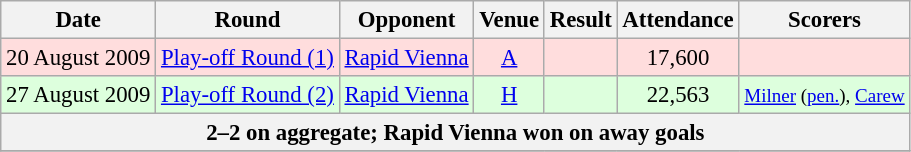<table class="wikitable sortable" style="font-size:95%; text-align:center">
<tr>
<th>Date</th>
<th>Round</th>
<th>Opponent</th>
<th>Venue</th>
<th>Result</th>
<th>Attendance</th>
<th>Scorers</th>
</tr>
<tr bgcolor="#ffdddd">
<td>20 August 2009</td>
<td><a href='#'>Play-off Round (1)</a></td>
<td> <a href='#'>Rapid Vienna</a></td>
<td><a href='#'>A</a></td>
<td></td>
<td>17,600</td>
<td></td>
</tr>
<tr bgcolor="#ddffdd">
<td>27 August 2009</td>
<td><a href='#'>Play-off Round (2)</a></td>
<td> <a href='#'>Rapid Vienna</a></td>
<td><a href='#'>H</a></td>
<td></td>
<td>22,563</td>
<td><small><a href='#'>Milner</a> (<a href='#'>pen.</a>), <a href='#'>Carew</a></small></td>
</tr>
<tr>
<th colspan="7">2–2 on aggregate; Rapid Vienna won on away goals</th>
</tr>
<tr>
</tr>
</table>
